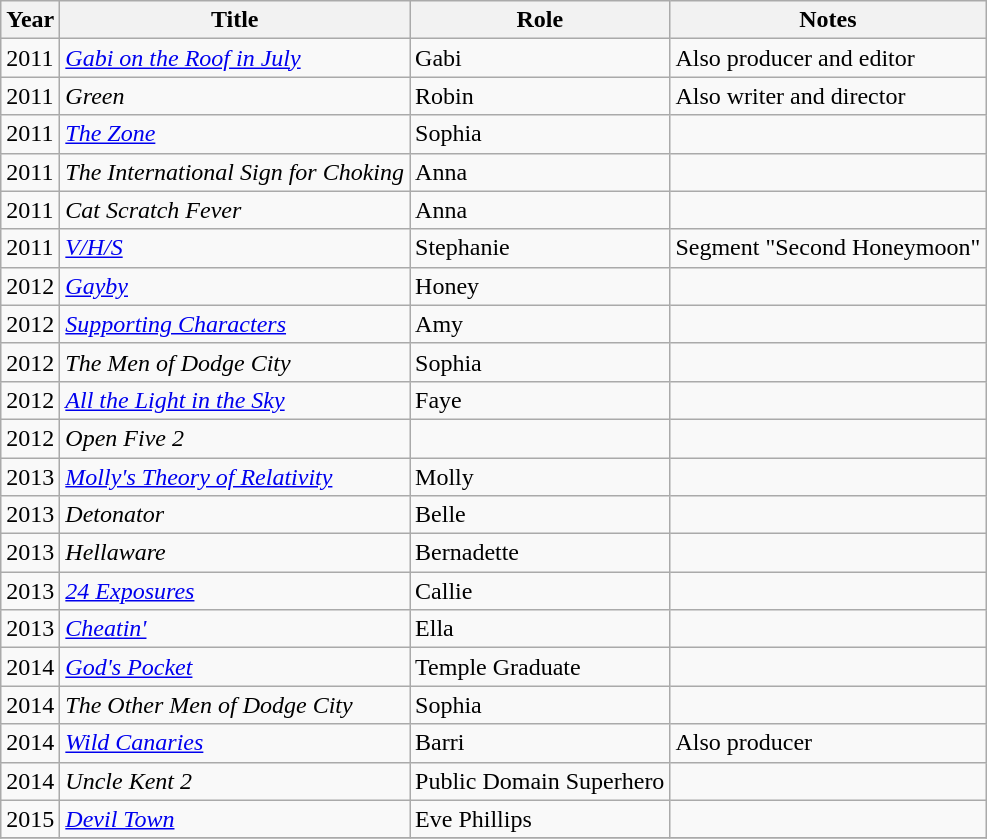<table class="wikitable sortable">
<tr>
<th>Year</th>
<th>Title</th>
<th>Role</th>
<th class="unsortable">Notes</th>
</tr>
<tr>
<td>2011</td>
<td><em><a href='#'>Gabi on the Roof in July</a></em></td>
<td>Gabi</td>
<td>Also producer and editor</td>
</tr>
<tr>
<td>2011</td>
<td><em>Green</em></td>
<td>Robin</td>
<td>Also writer and director</td>
</tr>
<tr>
<td>2011</td>
<td><em><a href='#'>The Zone</a></em></td>
<td>Sophia</td>
<td></td>
</tr>
<tr>
<td>2011</td>
<td><em>The International Sign for Choking</em></td>
<td>Anna</td>
<td></td>
</tr>
<tr>
<td>2011</td>
<td><em>Cat Scratch Fever</em></td>
<td>Anna</td>
<td></td>
</tr>
<tr>
<td>2011</td>
<td><em><a href='#'>V/H/S</a></em></td>
<td>Stephanie</td>
<td>Segment "Second Honeymoon"</td>
</tr>
<tr>
<td>2012</td>
<td><em><a href='#'>Gayby</a></em></td>
<td>Honey</td>
<td></td>
</tr>
<tr>
<td>2012</td>
<td><em><a href='#'>Supporting Characters</a></em></td>
<td>Amy</td>
<td></td>
</tr>
<tr>
<td>2012</td>
<td><em>The Men of Dodge City</em></td>
<td>Sophia</td>
<td></td>
</tr>
<tr>
<td>2012</td>
<td><em><a href='#'>All the Light in the Sky</a></em></td>
<td>Faye</td>
<td></td>
</tr>
<tr>
<td>2012</td>
<td><em>Open Five 2</em></td>
<td></td>
<td></td>
</tr>
<tr>
<td>2013</td>
<td><em><a href='#'>Molly's Theory of Relativity</a></em></td>
<td>Molly</td>
<td></td>
</tr>
<tr>
<td>2013</td>
<td><em>Detonator</em></td>
<td>Belle</td>
<td></td>
</tr>
<tr>
<td>2013</td>
<td><em>Hellaware</em></td>
<td>Bernadette</td>
<td></td>
</tr>
<tr>
<td>2013</td>
<td><em><a href='#'>24 Exposures</a></em></td>
<td>Callie</td>
<td></td>
</tr>
<tr>
<td>2013</td>
<td><em><a href='#'>Cheatin'</a></em></td>
<td>Ella</td>
<td></td>
</tr>
<tr>
<td>2014</td>
<td><em><a href='#'>God's Pocket</a></em></td>
<td>Temple Graduate</td>
<td></td>
</tr>
<tr>
<td>2014</td>
<td><em>The Other Men of Dodge City</em></td>
<td>Sophia</td>
<td></td>
</tr>
<tr>
<td>2014</td>
<td><em><a href='#'>Wild Canaries</a></em></td>
<td>Barri</td>
<td>Also producer</td>
</tr>
<tr>
<td>2014</td>
<td><em>Uncle Kent 2</em></td>
<td>Public Domain Superhero</td>
<td></td>
</tr>
<tr>
<td>2015</td>
<td><em><a href='#'>Devil Town</a></em></td>
<td>Eve Phillips</td>
<td></td>
</tr>
<tr>
</tr>
</table>
